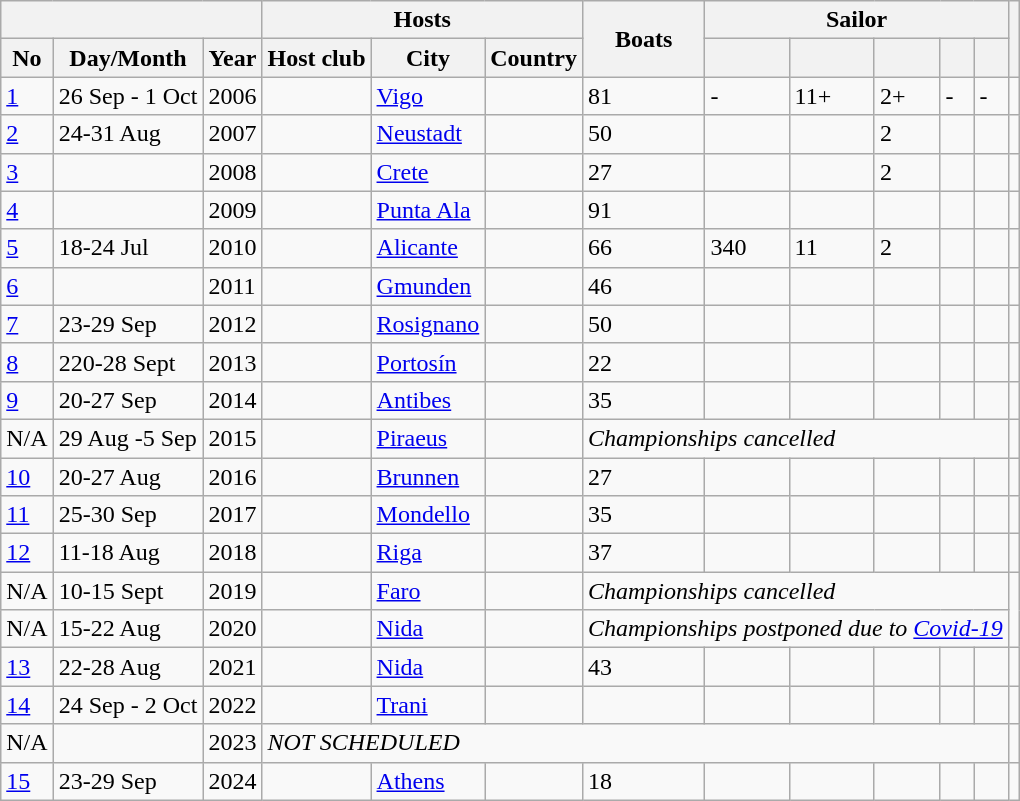<table class="wikitable">
<tr>
<th colspan=3></th>
<th colspan=3>Hosts</th>
<th rowspan=2>Boats</th>
<th colspan=5>Sailor</th>
<th rowspan=2></th>
</tr>
<tr>
<th>No</th>
<th>Day/Month</th>
<th>Year</th>
<th>Host club</th>
<th>City</th>
<th>Country</th>
<th></th>
<th></th>
<th></th>
<th></th>
<th></th>
</tr>
<tr>
<td><a href='#'>1</a></td>
<td>26 Sep - 1 Oct</td>
<td>2006</td>
<td></td>
<td><a href='#'>Vigo</a></td>
<td></td>
<td>81</td>
<td>-</td>
<td>11+</td>
<td>2+</td>
<td>-</td>
<td>-</td>
<td></td>
</tr>
<tr>
<td><a href='#'>2</a></td>
<td>24-31 Aug</td>
<td>2007</td>
<td></td>
<td><a href='#'>Neustadt</a></td>
<td></td>
<td>50</td>
<td></td>
<td></td>
<td>2</td>
<td></td>
<td></td>
<td></td>
</tr>
<tr>
<td><a href='#'>3</a></td>
<td></td>
<td>2008</td>
<td></td>
<td><a href='#'>Crete</a></td>
<td></td>
<td>27</td>
<td></td>
<td></td>
<td>2</td>
<td></td>
<td></td>
<td></td>
</tr>
<tr>
<td><a href='#'>4</a></td>
<td></td>
<td>2009</td>
<td></td>
<td><a href='#'>Punta Ala</a></td>
<td></td>
<td>91</td>
<td></td>
<td></td>
<td></td>
<td></td>
<td></td>
<td></td>
</tr>
<tr>
<td><a href='#'>5</a></td>
<td>18-24 Jul</td>
<td>2010</td>
<td></td>
<td><a href='#'>Alicante</a></td>
<td></td>
<td>66</td>
<td>340</td>
<td>11</td>
<td>2</td>
<td></td>
<td></td>
<td></td>
</tr>
<tr>
<td><a href='#'>6</a></td>
<td></td>
<td>2011</td>
<td></td>
<td><a href='#'>Gmunden</a></td>
<td></td>
<td>46</td>
<td></td>
<td></td>
<td></td>
<td></td>
<td></td>
<td></td>
</tr>
<tr>
<td><a href='#'>7</a></td>
<td>23-29 Sep</td>
<td>2012</td>
<td></td>
<td><a href='#'>Rosignano</a></td>
<td></td>
<td>50</td>
<td></td>
<td></td>
<td></td>
<td></td>
<td></td>
<td></td>
</tr>
<tr>
<td><a href='#'>8</a></td>
<td>220-28 Sept</td>
<td>2013</td>
<td></td>
<td><a href='#'>Portosín</a></td>
<td></td>
<td>22</td>
<td></td>
<td></td>
<td></td>
<td></td>
<td></td>
<td></td>
</tr>
<tr>
<td><a href='#'>9</a></td>
<td>20-27 Sep</td>
<td>2014</td>
<td></td>
<td><a href='#'>Antibes</a></td>
<td></td>
<td>35</td>
<td></td>
<td></td>
<td></td>
<td></td>
<td></td>
<td></td>
</tr>
<tr>
<td>N/A</td>
<td>29 Aug -5 Sep</td>
<td>2015</td>
<td></td>
<td><a href='#'>Piraeus</a></td>
<td></td>
<td colspan="6"><em>Championships cancelled </em></td>
<td></td>
</tr>
<tr>
<td><a href='#'>10</a></td>
<td>20-27 Aug</td>
<td>2016</td>
<td></td>
<td><a href='#'>Brunnen</a></td>
<td></td>
<td>27</td>
<td></td>
<td></td>
<td></td>
<td></td>
<td></td>
<td></td>
</tr>
<tr>
<td><a href='#'>11</a></td>
<td>25-30 Sep</td>
<td>2017</td>
<td></td>
<td><a href='#'>Mondello</a></td>
<td></td>
<td>35</td>
<td></td>
<td></td>
<td></td>
<td></td>
<td></td>
<td></td>
</tr>
<tr>
<td><a href='#'>12</a></td>
<td>11-18 Aug</td>
<td>2018</td>
<td></td>
<td><a href='#'>Riga</a></td>
<td></td>
<td>37</td>
<td></td>
<td></td>
<td></td>
<td></td>
<td></td>
<td></td>
</tr>
<tr>
<td>N/A</td>
<td>10-15 Sept</td>
<td>2019</td>
<td></td>
<td><a href='#'>Faro</a></td>
<td></td>
<td colspan="6"><em>Championships cancelled </em></td>
</tr>
<tr>
<td>N/A</td>
<td>15-22 Aug</td>
<td>2020</td>
<td></td>
<td><a href='#'>Nida</a></td>
<td></td>
<td colspan="6"><em>Championships postponed due to <a href='#'>Covid-19</a> </em></td>
</tr>
<tr>
<td><a href='#'>13</a></td>
<td>22-28 Aug</td>
<td>2021</td>
<td></td>
<td><a href='#'>Nida</a></td>
<td></td>
<td>43</td>
<td></td>
<td></td>
<td></td>
<td></td>
<td></td>
<td></td>
</tr>
<tr>
<td><a href='#'>14</a></td>
<td>24 Sep - 2 Oct</td>
<td>2022</td>
<td></td>
<td><a href='#'>Trani</a></td>
<td></td>
<td></td>
<td></td>
<td></td>
<td></td>
<td></td>
<td></td>
<td></td>
</tr>
<tr>
<td>N/A</td>
<td></td>
<td>2023</td>
<td colspan="9"><em>NOT SCHEDULED</em></td>
</tr>
<tr>
<td><a href='#'>15</a></td>
<td>23-29 Sep</td>
<td>2024</td>
<td></td>
<td><a href='#'>Athens</a></td>
<td></td>
<td>18</td>
<td></td>
<td></td>
<td></td>
<td></td>
<td></td>
<td></td>
</tr>
</table>
